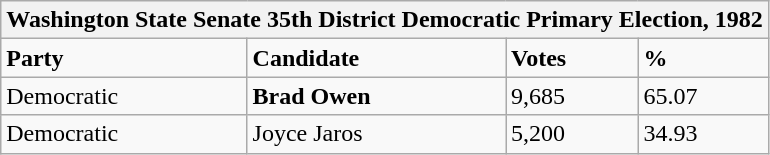<table class="wikitable">
<tr>
<th colspan="4">Washington State Senate 35th District Democratic Primary Election, 1982</th>
</tr>
<tr>
<td><strong>Party</strong></td>
<td><strong>Candidate</strong></td>
<td><strong>Votes</strong></td>
<td><strong>%</strong></td>
</tr>
<tr>
<td>Democratic</td>
<td><strong>Brad Owen</strong></td>
<td>9,685</td>
<td>65.07</td>
</tr>
<tr>
<td>Democratic</td>
<td>Joyce Jaros</td>
<td>5,200</td>
<td>34.93</td>
</tr>
</table>
